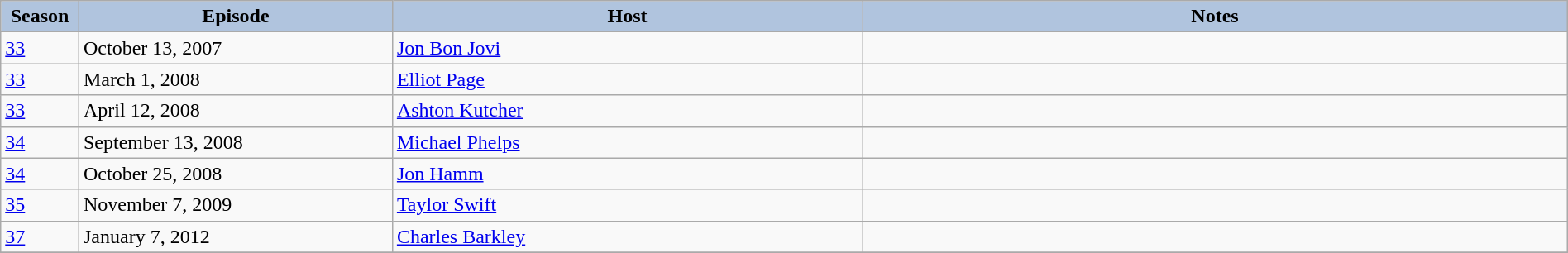<table class="wikitable" style="width:100%;">
<tr>
<th style="background:#B0C4DE;" width="5%">Season</th>
<th style="background:#B0C4DE;" width="20%">Episode</th>
<th style="background:#B0C4DE;" width="30%">Host</th>
<th style="background:#B0C4DE;" width="45%">Notes</th>
</tr>
<tr>
<td><a href='#'>33</a></td>
<td>October 13, 2007</td>
<td><a href='#'>Jon Bon Jovi</a></td>
<td></td>
</tr>
<tr>
<td><a href='#'>33</a></td>
<td>March 1, 2008</td>
<td><a href='#'>Elliot Page</a></td>
<td></td>
</tr>
<tr>
<td><a href='#'>33</a></td>
<td>April 12, 2008</td>
<td><a href='#'>Ashton Kutcher</a></td>
<td></td>
</tr>
<tr>
<td><a href='#'>34</a></td>
<td>September 13, 2008</td>
<td><a href='#'>Michael Phelps</a></td>
<td></td>
</tr>
<tr>
<td><a href='#'>34</a></td>
<td>October 25, 2008</td>
<td><a href='#'>Jon Hamm</a></td>
<td></td>
</tr>
<tr>
<td><a href='#'>35</a></td>
<td>November 7, 2009</td>
<td><a href='#'>Taylor Swift</a></td>
<td></td>
</tr>
<tr>
<td><a href='#'>37</a></td>
<td>January 7, 2012</td>
<td><a href='#'>Charles Barkley</a></td>
<td></td>
</tr>
<tr>
</tr>
</table>
